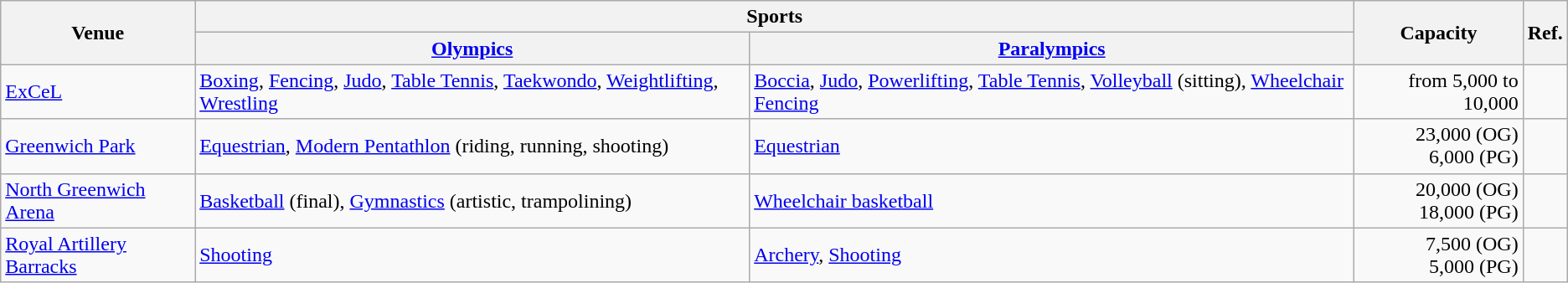<table class="wikitable sortable">
<tr>
<th rowspan="2">Venue</th>
<th colspan="2" class="unsortable">Sports</th>
<th rowspan="2">Capacity</th>
<th rowspan="2" class="unsortable">Ref.</th>
</tr>
<tr>
<th><a href='#'>Olympics</a></th>
<th><a href='#'>Paralympics</a></th>
</tr>
<tr>
<td><a href='#'>ExCeL</a></td>
<td><a href='#'>Boxing</a>, <a href='#'>Fencing</a>, <a href='#'>Judo</a>, <a href='#'>Table Tennis</a>, <a href='#'>Taekwondo</a>, <a href='#'>Weightlifting</a>, <a href='#'>Wrestling</a></td>
<td><a href='#'>Boccia</a>, <a href='#'>Judo</a>, <a href='#'>Powerlifting</a>, <a href='#'>Table Tennis</a>, <a href='#'>Volleyball</a> (sitting), <a href='#'>Wheelchair Fencing</a></td>
<td align="right">from 5,000 to 10,000</td>
<td align=center></td>
</tr>
<tr>
<td><a href='#'>Greenwich Park</a></td>
<td><a href='#'>Equestrian</a>, <a href='#'>Modern Pentathlon</a> (riding, running, shooting)</td>
<td><a href='#'>Equestrian</a></td>
<td align="right">23,000 (OG)<br>6,000 (PG)</td>
<td align=center></td>
</tr>
<tr>
<td><a href='#'>North Greenwich Arena</a></td>
<td><a href='#'>Basketball</a> (final), <a href='#'>Gymnastics</a> (artistic, trampolining)</td>
<td><a href='#'>Wheelchair basketball</a></td>
<td align="right">20,000 (OG)<br>18,000 (PG)</td>
<td align=center></td>
</tr>
<tr>
<td><a href='#'>Royal Artillery Barracks</a></td>
<td><a href='#'>Shooting</a></td>
<td><a href='#'>Archery</a>, <a href='#'>Shooting</a></td>
<td align="right">7,500 (OG)<br>5,000 (PG)</td>
<td align=center></td>
</tr>
</table>
